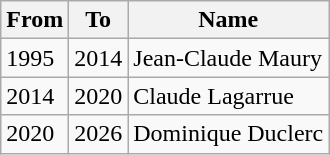<table class="wikitable">
<tr>
<th>From</th>
<th>To</th>
<th>Name</th>
</tr>
<tr>
<td>1995</td>
<td>2014</td>
<td>Jean-Claude Maury</td>
</tr>
<tr>
<td>2014</td>
<td>2020</td>
<td>Claude Lagarrue</td>
</tr>
<tr>
<td>2020</td>
<td>2026</td>
<td>Dominique Duclerc</td>
</tr>
</table>
